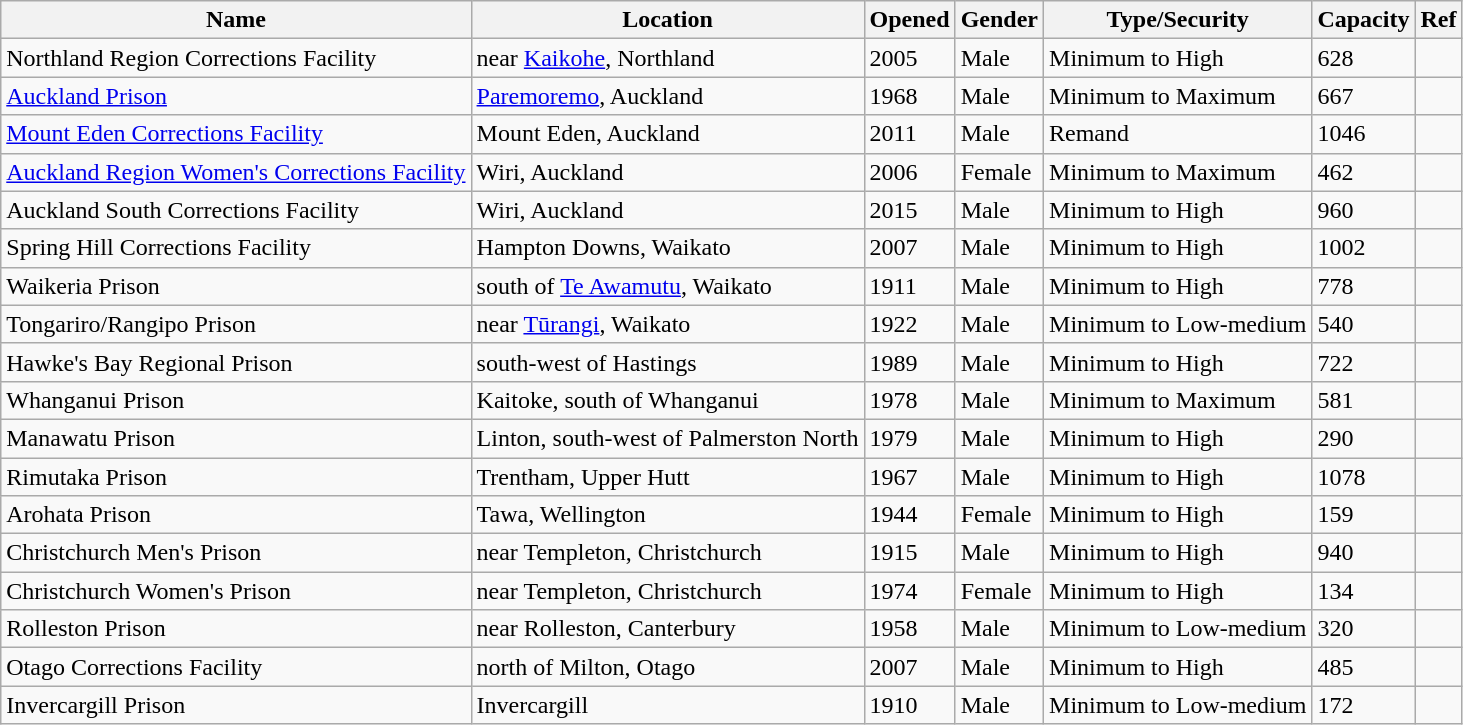<table class="wikitable sortable">
<tr>
<th>Name</th>
<th>Location</th>
<th>Opened</th>
<th>Gender</th>
<th>Type/Security</th>
<th>Capacity</th>
<th>Ref</th>
</tr>
<tr>
<td>Northland Region Corrections Facility</td>
<td>near <a href='#'>Kaikohe</a>, Northland<br></td>
<td>2005</td>
<td>Male</td>
<td>Minimum to High</td>
<td>628</td>
<td></td>
</tr>
<tr>
<td><a href='#'>Auckland Prison</a></td>
<td><a href='#'>Paremoremo</a>, Auckland<br></td>
<td>1968</td>
<td>Male</td>
<td>Minimum to Maximum</td>
<td>667</td>
<td></td>
</tr>
<tr>
<td><a href='#'>Mount Eden Corrections Facility</a></td>
<td>Mount Eden, Auckland<br></td>
<td>2011</td>
<td>Male</td>
<td>Remand</td>
<td>1046</td>
<td></td>
</tr>
<tr>
<td><a href='#'>Auckland Region Women's Corrections Facility</a></td>
<td>Wiri, Auckland<br></td>
<td>2006</td>
<td>Female</td>
<td>Minimum to Maximum</td>
<td>462</td>
<td></td>
</tr>
<tr>
<td>Auckland South Corrections Facility</td>
<td>Wiri, Auckland<br></td>
<td>2015</td>
<td>Male</td>
<td>Minimum to High</td>
<td>960</td>
<td></td>
</tr>
<tr>
<td>Spring Hill Corrections Facility</td>
<td>Hampton Downs, Waikato<br></td>
<td>2007</td>
<td>Male</td>
<td>Minimum to High</td>
<td>1002</td>
<td></td>
</tr>
<tr>
<td>Waikeria Prison</td>
<td>south of <a href='#'>Te Awamutu</a>, Waikato<br></td>
<td>1911</td>
<td>Male</td>
<td>Minimum to High</td>
<td>778</td>
<td></td>
</tr>
<tr>
<td>Tongariro/Rangipo Prison</td>
<td>near <a href='#'>Tūrangi</a>, Waikato<br></td>
<td>1922</td>
<td>Male</td>
<td>Minimum to Low-medium</td>
<td>540</td>
<td></td>
</tr>
<tr>
<td>Hawke's Bay Regional Prison</td>
<td>south-west of Hastings<br></td>
<td>1989</td>
<td>Male</td>
<td>Minimum to High</td>
<td>722</td>
<td></td>
</tr>
<tr>
<td>Whanganui Prison</td>
<td>Kaitoke, south of Whanganui<br></td>
<td>1978</td>
<td>Male</td>
<td>Minimum to Maximum</td>
<td>581</td>
<td></td>
</tr>
<tr>
<td>Manawatu Prison</td>
<td>Linton, south-west of Palmerston North<br></td>
<td>1979</td>
<td>Male</td>
<td>Minimum to High</td>
<td>290</td>
<td></td>
</tr>
<tr>
<td>Rimutaka Prison</td>
<td>Trentham, Upper Hutt<br></td>
<td>1967</td>
<td>Male</td>
<td>Minimum to High</td>
<td>1078</td>
<td></td>
</tr>
<tr>
<td>Arohata Prison</td>
<td>Tawa, Wellington<br></td>
<td>1944</td>
<td>Female</td>
<td>Minimum to High</td>
<td>159</td>
<td></td>
</tr>
<tr>
<td>Christchurch Men's Prison</td>
<td>near Templeton, Christchurch<br></td>
<td>1915</td>
<td>Male</td>
<td>Minimum to High</td>
<td>940</td>
<td></td>
</tr>
<tr>
<td>Christchurch Women's Prison</td>
<td>near Templeton, Christchurch<br></td>
<td>1974</td>
<td>Female</td>
<td>Minimum to High</td>
<td>134</td>
<td></td>
</tr>
<tr>
<td>Rolleston Prison</td>
<td>near Rolleston, Canterbury<br></td>
<td>1958</td>
<td>Male</td>
<td>Minimum to Low-medium</td>
<td>320</td>
<td></td>
</tr>
<tr>
<td>Otago Corrections Facility</td>
<td>north of Milton, Otago<br></td>
<td>2007</td>
<td>Male</td>
<td>Minimum to High</td>
<td>485</td>
<td></td>
</tr>
<tr>
<td>Invercargill Prison</td>
<td>Invercargill <br></td>
<td>1910</td>
<td>Male</td>
<td>Minimum to Low-medium</td>
<td>172</td>
<td></td>
</tr>
</table>
